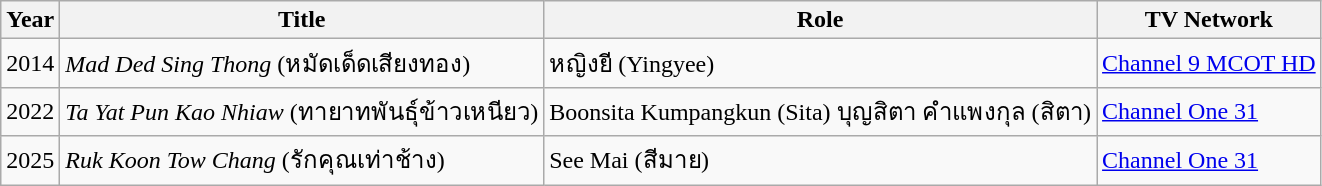<table class="wikitable">
<tr>
<th>Year</th>
<th>Title</th>
<th>Role</th>
<th>TV Network</th>
</tr>
<tr>
<td>2014</td>
<td><em>Mad Ded Sing Thong</em> (หมัดเด็ดเสียงทอง)</td>
<td>หญิงยี (Yingyee)</td>
<td><a href='#'>Channel 9 MCOT HD</a></td>
</tr>
<tr>
<td>2022</td>
<td><em>Ta Yat Pun Kao Nhiaw</em> (ทายาทพันธุ์ข้าวเหนียว)</td>
<td>Boonsita Kumpangkun (Sita) บุญสิตา คำแพงกุล (สิตา)</td>
<td><a href='#'>Channel One 31</a></td>
</tr>
<tr>
<td>2025</td>
<td><em>Ruk Koon Tow Chang</em> (รักคุณเท่าช้าง)</td>
<td>See Mai (สีมาย)</td>
<td><a href='#'>Channel One 31</a></td>
</tr>
</table>
